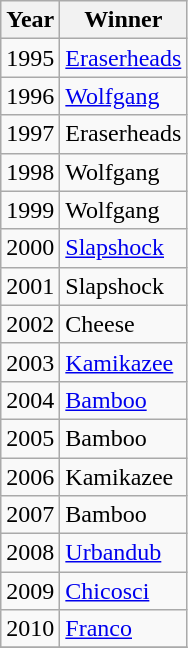<table class="wikitable">
<tr>
<th>Year</th>
<th>Winner</th>
</tr>
<tr>
<td>1995</td>
<td><a href='#'>Eraserheads</a></td>
</tr>
<tr>
<td>1996</td>
<td><a href='#'>Wolfgang</a></td>
</tr>
<tr>
<td>1997</td>
<td>Eraserheads</td>
</tr>
<tr>
<td>1998</td>
<td>Wolfgang</td>
</tr>
<tr>
<td>1999</td>
<td>Wolfgang</td>
</tr>
<tr>
<td>2000</td>
<td><a href='#'>Slapshock</a></td>
</tr>
<tr>
<td>2001</td>
<td>Slapshock</td>
</tr>
<tr>
<td>2002</td>
<td>Cheese</td>
</tr>
<tr>
<td>2003</td>
<td><a href='#'>Kamikazee</a></td>
</tr>
<tr>
<td>2004</td>
<td><a href='#'>Bamboo</a></td>
</tr>
<tr>
<td>2005</td>
<td>Bamboo</td>
</tr>
<tr>
<td>2006</td>
<td>Kamikazee</td>
</tr>
<tr>
<td>2007</td>
<td>Bamboo</td>
</tr>
<tr>
<td>2008</td>
<td><a href='#'>Urbandub</a></td>
</tr>
<tr>
<td>2009</td>
<td><a href='#'>Chicosci</a></td>
</tr>
<tr>
<td>2010</td>
<td><a href='#'>Franco</a></td>
</tr>
<tr>
</tr>
</table>
